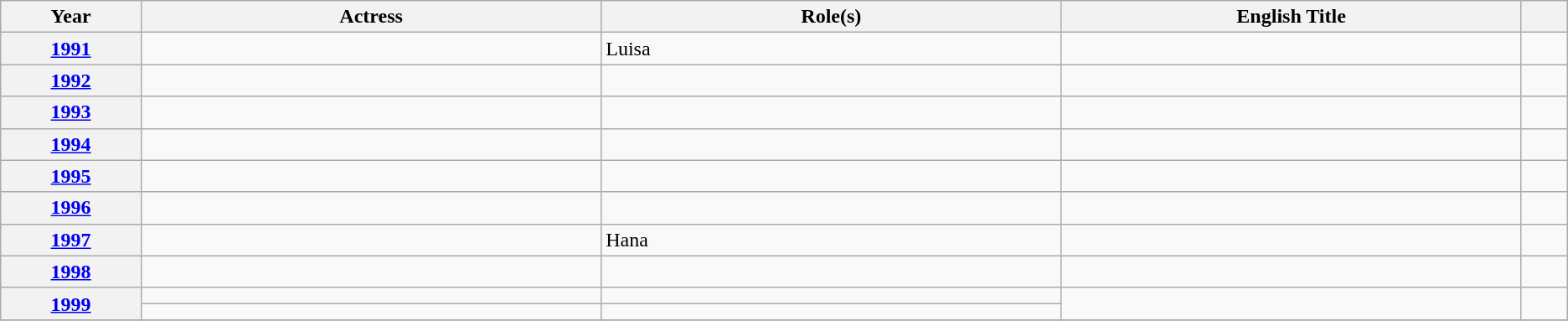<table class="wikitable unsortable">
<tr>
<th scope="col" style="width:3%;">Year</th>
<th scope="col" style="width:10%;">Actress</th>
<th scope="col" style="width:10%;">Role(s)</th>
<th scope="col" style="width:10%;">English Title</th>
<th scope="col" style="width:1%;" class="unsortable"></th>
</tr>
<tr>
<th scope="row" style="text-align:center"><a href='#'>1991</a></th>
<td></td>
<td>Luisa</td>
<td></td>
<td style="text-align:center;"></td>
</tr>
<tr>
<th scope="row", style="text-align:center;"><a href='#'>1992</a></th>
<td></td>
<td></td>
<td></td>
<td style="text-align:center;"></td>
</tr>
<tr>
<th scope="row", style="text-align:center;"><a href='#'>1993</a></th>
<td></td>
<td></td>
<td colspan="1"></td>
<td style="text-align:center;"></td>
</tr>
<tr>
<th scope="row", style="text-align:center;"><a href='#'>1994</a></th>
<td></td>
<td></td>
<td colspan="1"></td>
<td style="text-align:center;"></td>
</tr>
<tr>
<th scope="row", style="text-align:center;"><a href='#'>1995</a></th>
<td></td>
<td></td>
<td></td>
<td style="text-align:center;"></td>
</tr>
<tr>
<th scope="row", style="text-align:center;"><a href='#'>1996</a></th>
<td></td>
<td></td>
<td></td>
<td style="text-align:center;"></td>
</tr>
<tr>
<th scope="row", style="text-align:center;"><a href='#'>1997</a></th>
<td></td>
<td>Hana</td>
<td colspan="1"></td>
<td style="text-align:center;"></td>
</tr>
<tr>
<th scope="row", style="text-align:center;"><a href='#'>1998</a></th>
<td></td>
<td></td>
<td></td>
<td style="text-align:center;"></td>
</tr>
<tr>
<th scope="row", rowspan="2" style="text-align:center;"><a href='#'>1999</a></th>
<td></td>
<td></td>
<td colspan="1" rowspan="2"></td>
<td rowspan="2" style="text-align:center;"></td>
</tr>
<tr>
<td></td>
<td></td>
</tr>
<tr>
</tr>
</table>
